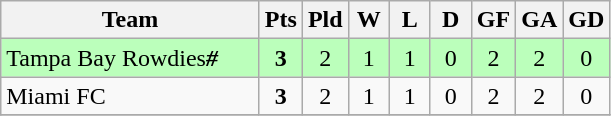<table class="wikitable" style="text-align: center;">
<tr>
<th style="width:165px;">Team</th>
<th width="20">Pts</th>
<th width="20">Pld</th>
<th width="20">W</th>
<th width="20">L</th>
<th width="20">D</th>
<th width="20">GF</th>
<th width="20">GA</th>
<th width="20">GD</th>
</tr>
<tr style="background:#bfb;">
<td style="text-align:left;">Tampa Bay Rowdies<strong><em>#</em></strong></td>
<td><strong>3</strong></td>
<td>2</td>
<td>1</td>
<td>1</td>
<td>0</td>
<td>2</td>
<td>2</td>
<td>0</td>
</tr>
<tr>
<td style="text-align:left;">Miami FC</td>
<td><strong>3</strong></td>
<td>2</td>
<td>1</td>
<td>1</td>
<td>0</td>
<td>2</td>
<td>2</td>
<td>0</td>
</tr>
<tr>
</tr>
</table>
